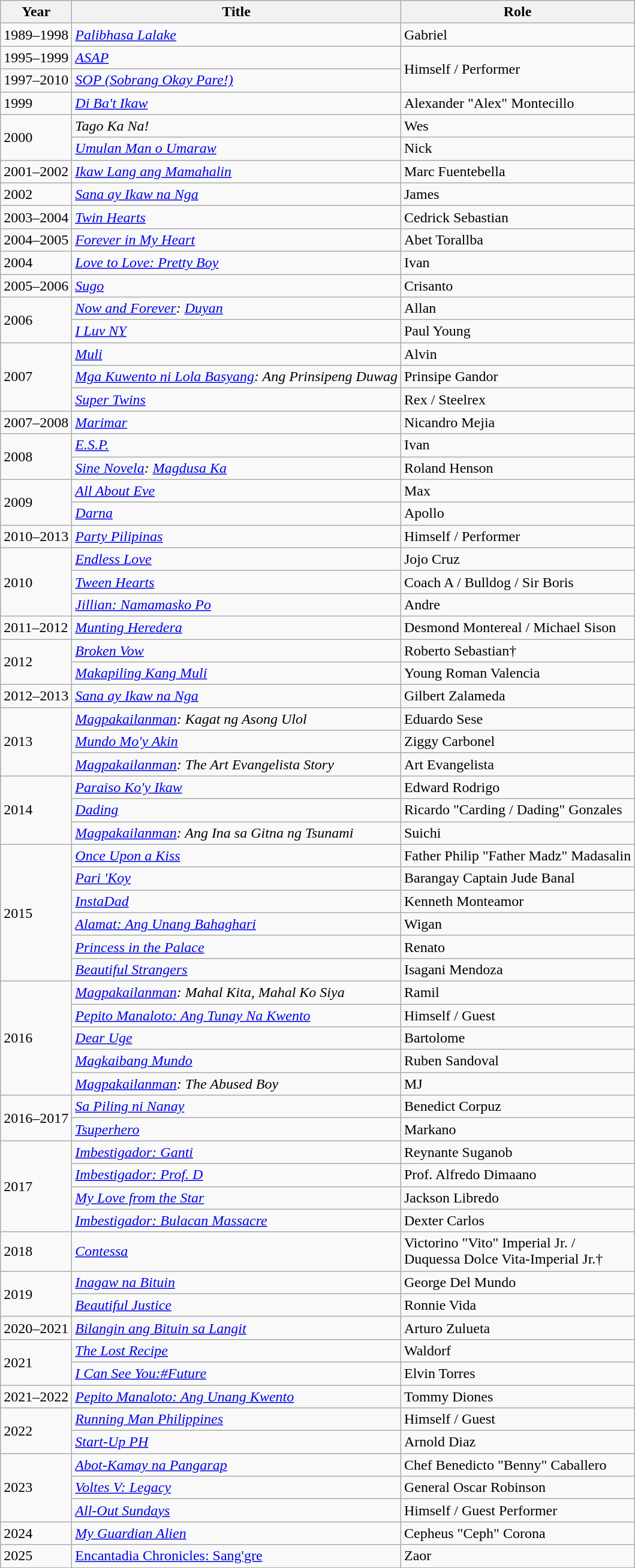<table class="wikitable">
<tr>
<th>Year</th>
<th>Title</th>
<th>Role</th>
</tr>
<tr>
<td>1989–1998</td>
<td><em><a href='#'>Palibhasa Lalake</a></em></td>
<td>Gabriel</td>
</tr>
<tr>
<td>1995–1999</td>
<td><em><a href='#'>ASAP</a></em></td>
<td rowspan="2">Himself / Performer</td>
</tr>
<tr>
<td>1997–2010</td>
<td><em><a href='#'>SOP (Sobrang Okay Pare!)</a></em></td>
</tr>
<tr>
<td>1999</td>
<td><em><a href='#'>Di Ba't Ikaw</a></em></td>
<td>Alexander "Alex" Montecillo</td>
</tr>
<tr>
<td rowspan="2">2000</td>
<td><em>Tago Ka Na!</em></td>
<td>Wes</td>
</tr>
<tr>
<td><em><a href='#'>Umulan Man o Umaraw</a></em></td>
<td>Nick</td>
</tr>
<tr>
<td>2001–2002</td>
<td><em><a href='#'>Ikaw Lang ang Mamahalin</a></em></td>
<td>Marc Fuentebella</td>
</tr>
<tr>
<td>2002</td>
<td><em><a href='#'>Sana ay Ikaw na Nga</a></em></td>
<td>James</td>
</tr>
<tr>
<td>2003–2004</td>
<td><em><a href='#'>Twin Hearts</a></em></td>
<td>Cedrick Sebastian</td>
</tr>
<tr>
<td>2004–2005</td>
<td><em><a href='#'>Forever in My Heart</a></em></td>
<td>Abet Torallba</td>
</tr>
<tr>
<td>2004</td>
<td><em><a href='#'>Love to Love: Pretty Boy</a></em></td>
<td>Ivan</td>
</tr>
<tr>
<td>2005–2006</td>
<td><em><a href='#'>Sugo</a></em></td>
<td>Crisanto</td>
</tr>
<tr>
<td rowspan="2">2006</td>
<td><em><a href='#'>Now and Forever</a>: <a href='#'>Duyan</a></em></td>
<td>Allan</td>
</tr>
<tr>
<td><em><a href='#'>I Luv NY</a></em></td>
<td>Paul Young</td>
</tr>
<tr>
<td rowspan="3">2007</td>
<td><em><a href='#'>Muli</a></em></td>
<td>Alvin</td>
</tr>
<tr>
<td><em><a href='#'>Mga Kuwento ni Lola Basyang</a>: Ang Prinsipeng Duwag</em></td>
<td>Prinsipe Gandor</td>
</tr>
<tr>
<td><em><a href='#'>Super Twins</a></em></td>
<td>Rex / Steelrex</td>
</tr>
<tr>
<td>2007–2008</td>
<td><em><a href='#'>Marimar</a></em></td>
<td>Nicandro Mejia</td>
</tr>
<tr>
<td rowspan="2">2008</td>
<td><em><a href='#'>E.S.P.</a></em></td>
<td>Ivan</td>
</tr>
<tr>
<td><em><a href='#'>Sine Novela</a>: <a href='#'>Magdusa Ka</a></em></td>
<td>Roland Henson</td>
</tr>
<tr>
<td rowspan="2">2009</td>
<td><em><a href='#'>All About Eve</a></em></td>
<td>Max</td>
</tr>
<tr>
<td><em><a href='#'>Darna</a></em></td>
<td>Apollo</td>
</tr>
<tr>
<td>2010–2013</td>
<td><em><a href='#'>Party Pilipinas</a></em></td>
<td>Himself / Performer</td>
</tr>
<tr>
<td rowspan="3">2010</td>
<td><em><a href='#'>Endless Love</a></em></td>
<td>Jojo Cruz</td>
</tr>
<tr>
<td><em><a href='#'>Tween Hearts</a></em></td>
<td>Coach A / Bulldog / Sir Boris</td>
</tr>
<tr>
<td><em><a href='#'>Jillian: Namamasko Po</a></em></td>
<td>Andre</td>
</tr>
<tr>
<td>2011–2012</td>
<td><em><a href='#'>Munting Heredera</a></em></td>
<td>Desmond Montereal / Michael Sison</td>
</tr>
<tr>
<td rowspan="2">2012</td>
<td><em><a href='#'>Broken Vow</a></em></td>
<td>Roberto Sebastian†</td>
</tr>
<tr>
<td><em><a href='#'>Makapiling Kang Muli</a></em></td>
<td>Young Roman Valencia</td>
</tr>
<tr>
<td>2012–2013</td>
<td><em><a href='#'>Sana ay Ikaw na Nga</a></em></td>
<td>Gilbert Zalameda</td>
</tr>
<tr>
<td rowspan="3">2013</td>
<td><em><a href='#'>Magpakailanman</a>: Kagat ng Asong Ulol</em></td>
<td>Eduardo Sese</td>
</tr>
<tr>
<td><em><a href='#'>Mundo Mo'y Akin</a></em></td>
<td>Ziggy Carbonel</td>
</tr>
<tr>
<td><em><a href='#'>Magpakailanman</a>: The Art Evangelista Story</em></td>
<td>Art Evangelista</td>
</tr>
<tr>
<td rowspan="3">2014</td>
<td><em><a href='#'>Paraiso Ko'y Ikaw</a></em></td>
<td>Edward Rodrigo</td>
</tr>
<tr>
<td><em><a href='#'>Dading</a></em></td>
<td>Ricardo "Carding / Dading" Gonzales</td>
</tr>
<tr>
<td><em><a href='#'>Magpakailanman</a>: Ang Ina sa Gitna ng Tsunami</em></td>
<td>Suichi</td>
</tr>
<tr>
<td rowspan="6">2015</td>
<td><em><a href='#'>Once Upon a Kiss</a></em></td>
<td>Father Philip "Father Madz" Madasalin</td>
</tr>
<tr>
<td><em><a href='#'>Pari 'Koy</a></em></td>
<td>Barangay Captain Jude Banal</td>
</tr>
<tr>
<td><em><a href='#'>InstaDad</a></em></td>
<td>Kenneth Monteamor</td>
</tr>
<tr>
<td><em><a href='#'>Alamat: Ang Unang Bahaghari</a></em></td>
<td>Wigan</td>
</tr>
<tr>
<td><em><a href='#'>Princess in the Palace</a></em></td>
<td>Renato</td>
</tr>
<tr>
<td><em><a href='#'>Beautiful Strangers</a></em></td>
<td>Isagani Mendoza</td>
</tr>
<tr>
<td rowspan="5">2016</td>
<td><em><a href='#'>Magpakailanman</a>: Mahal Kita, Mahal Ko Siya</em></td>
<td>Ramil</td>
</tr>
<tr>
<td><em><a href='#'>Pepito Manaloto: Ang Tunay Na Kwento</a></em></td>
<td>Himself / Guest</td>
</tr>
<tr>
<td><em><a href='#'>Dear Uge</a></em></td>
<td>Bartolome</td>
</tr>
<tr>
<td><em><a href='#'>Magkaibang Mundo</a></em></td>
<td>Ruben Sandoval</td>
</tr>
<tr>
<td><em><a href='#'>Magpakailanman</a>: The Abused Boy</em></td>
<td>MJ</td>
</tr>
<tr>
<td rowspan="2">2016–2017</td>
<td><em><a href='#'>Sa Piling ni Nanay</a></em></td>
<td>Benedict Corpuz</td>
</tr>
<tr>
<td><em><a href='#'>Tsuperhero</a></em></td>
<td>Markano</td>
</tr>
<tr>
<td rowspan="4">2017</td>
<td><em><a href='#'>Imbestigador: Ganti</a></em></td>
<td>Reynante Suganob</td>
</tr>
<tr>
<td><em><a href='#'>Imbestigador: Prof. D</a></em></td>
<td>Prof. Alfredo Dimaano</td>
</tr>
<tr>
<td><em><a href='#'>My Love from the Star</a></em></td>
<td>Jackson Libredo</td>
</tr>
<tr>
<td><em><a href='#'>Imbestigador: Bulacan Massacre</a></em></td>
<td>Dexter Carlos</td>
</tr>
<tr>
<td>2018</td>
<td><em><a href='#'>Contessa</a></em></td>
<td>Victorino "Vito" Imperial Jr. / <br> Duquessa Dolce Vita-Imperial Jr.†</td>
</tr>
<tr>
<td rowspan="2">2019</td>
<td><em><a href='#'>Inagaw na Bituin</a></em></td>
<td>George Del Mundo</td>
</tr>
<tr>
<td><em><a href='#'>Beautiful Justice</a></em></td>
<td>Ronnie Vida</td>
</tr>
<tr>
<td>2020–2021</td>
<td><em><a href='#'>Bilangin ang Bituin sa Langit</a></em></td>
<td>Arturo Zulueta</td>
</tr>
<tr>
<td rowspan="2">2021</td>
<td><em><a href='#'>The Lost Recipe</a></em></td>
<td>Waldorf</td>
</tr>
<tr>
<td><em><a href='#'>I Can See You:#Future</a></em></td>
<td>Elvin Torres</td>
</tr>
<tr>
<td>2021–2022</td>
<td><a href='#'><em>Pepito Manaloto: Ang Unang Kwento</em></a></td>
<td>Tommy Diones</td>
</tr>
<tr>
<td rowspan="2">2022</td>
<td><em><a href='#'>Running Man Philippines</a></em></td>
<td>Himself / Guest</td>
</tr>
<tr>
<td><em><a href='#'>Start-Up PH</a></em></td>
<td>Arnold Diaz</td>
</tr>
<tr>
<td rowspan="3">2023</td>
<td><em><a href='#'>Abot-Kamay na Pangarap</a></em></td>
<td>Chef Benedicto "Benny" Caballero</td>
</tr>
<tr>
<td><em><a href='#'>Voltes V: Legacy</a></em></td>
<td>General Oscar Robinson</td>
</tr>
<tr>
<td><em><a href='#'>All-Out Sundays</a></em></td>
<td>Himself / Guest Performer</td>
</tr>
<tr>
<td>2024</td>
<td><em><a href='#'>My Guardian Alien</a></em></td>
<td>Cepheus "Ceph" Corona</td>
</tr>
<tr>
<td>2025</td>
<td><a href='#'>Encantadia Chronicles: Sang'gre</a></td>
<td>Zaor</td>
</tr>
</table>
